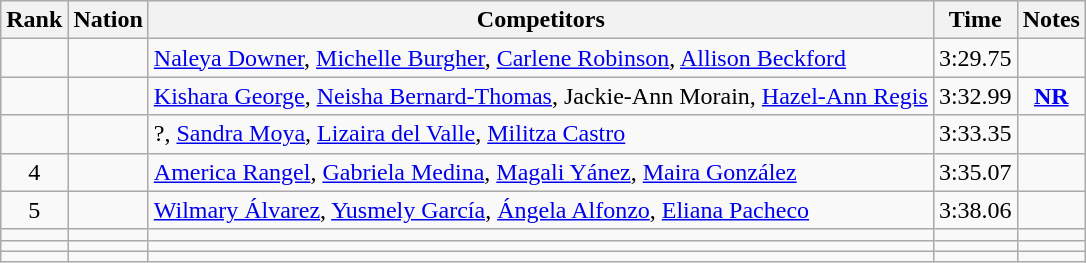<table class="wikitable sortable" style="text-align:center">
<tr>
<th>Rank</th>
<th>Nation</th>
<th>Competitors</th>
<th>Time</th>
<th>Notes</th>
</tr>
<tr>
<td></td>
<td align=left></td>
<td align=left><a href='#'>Naleya Downer</a>, <a href='#'>Michelle Burgher</a>, <a href='#'>Carlene Robinson</a>, <a href='#'>Allison Beckford</a></td>
<td>3:29.75</td>
<td></td>
</tr>
<tr>
<td></td>
<td align=left></td>
<td align=left><a href='#'>Kishara George</a>, <a href='#'>Neisha Bernard-Thomas</a>, Jackie-Ann Morain, <a href='#'>Hazel-Ann Regis</a></td>
<td>3:32.99</td>
<td><strong><a href='#'>NR</a></strong></td>
</tr>
<tr>
<td></td>
<td align=left></td>
<td align=left>?, <a href='#'>Sandra Moya</a>, <a href='#'>Lizaira del Valle</a>, <a href='#'>Militza Castro</a></td>
<td>3:33.35</td>
<td></td>
</tr>
<tr>
<td>4</td>
<td align=left></td>
<td align=left><a href='#'>America Rangel</a>, <a href='#'>Gabriela Medina</a>, <a href='#'>Magali Yánez</a>, <a href='#'>Maira González</a></td>
<td>3:35.07</td>
<td></td>
</tr>
<tr>
<td>5</td>
<td align=left></td>
<td align=left><a href='#'>Wilmary Álvarez</a>, <a href='#'>Yusmely García</a>, <a href='#'>Ángela Alfonzo</a>, <a href='#'>Eliana Pacheco</a></td>
<td>3:38.06</td>
<td></td>
</tr>
<tr>
<td></td>
<td align=left></td>
<td align=left></td>
<td></td>
<td></td>
</tr>
<tr>
<td></td>
<td align=left></td>
<td align=left></td>
<td></td>
<td></td>
</tr>
<tr>
<td></td>
<td align=left></td>
<td align=left></td>
<td></td>
<td></td>
</tr>
</table>
